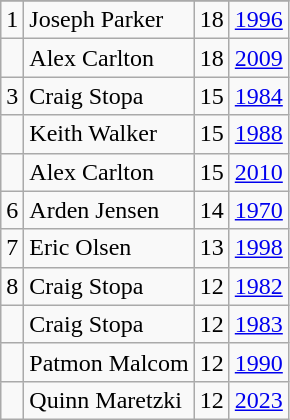<table class="wikitable">
<tr>
</tr>
<tr>
<td>1</td>
<td>Joseph Parker</td>
<td>18</td>
<td><a href='#'>1996</a></td>
</tr>
<tr>
<td></td>
<td>Alex Carlton</td>
<td>18</td>
<td><a href='#'>2009</a></td>
</tr>
<tr>
<td>3</td>
<td>Craig Stopa</td>
<td>15</td>
<td><a href='#'>1984</a></td>
</tr>
<tr>
<td></td>
<td>Keith Walker</td>
<td>15</td>
<td><a href='#'>1988</a></td>
</tr>
<tr>
<td></td>
<td>Alex Carlton</td>
<td>15</td>
<td><a href='#'>2010</a></td>
</tr>
<tr>
<td>6</td>
<td>Arden Jensen</td>
<td>14</td>
<td><a href='#'>1970</a></td>
</tr>
<tr>
<td>7</td>
<td>Eric Olsen</td>
<td>13</td>
<td><a href='#'>1998</a></td>
</tr>
<tr>
<td>8</td>
<td>Craig Stopa</td>
<td>12</td>
<td><a href='#'>1982</a></td>
</tr>
<tr>
<td></td>
<td>Craig Stopa</td>
<td>12</td>
<td><a href='#'>1983</a></td>
</tr>
<tr>
<td></td>
<td>Patmon Malcom</td>
<td>12</td>
<td><a href='#'>1990</a></td>
</tr>
<tr>
<td></td>
<td>Quinn Maretzki</td>
<td>12</td>
<td><a href='#'>2023</a></td>
</tr>
</table>
